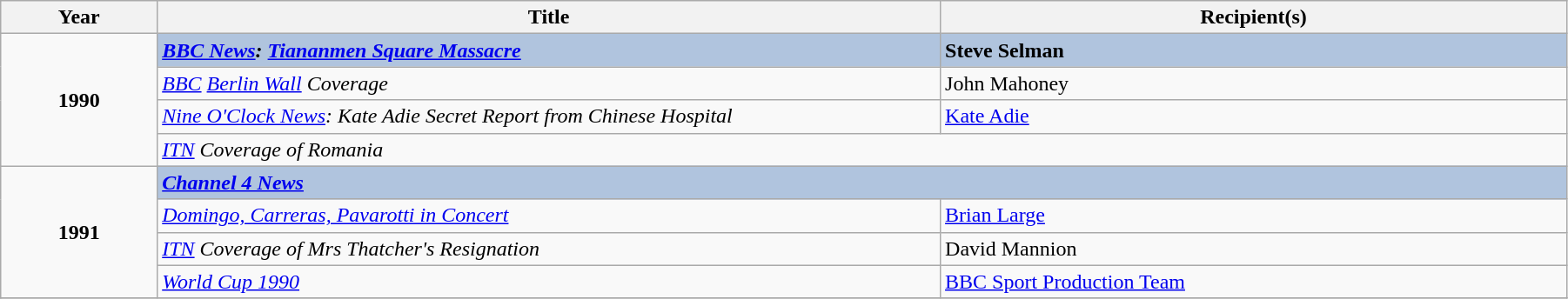<table class="wikitable" width="95%">
<tr>
<th width=5%>Year</th>
<th width=25%><strong>Title</strong></th>
<th width=20%><strong>Recipient(s)</strong></th>
</tr>
<tr>
<td rowspan="4" style="text-align:center;"><strong>1990</strong></td>
<td style="background:#B0C4DE;"><strong><em><a href='#'>BBC News</a>: <a href='#'>Tiananmen Square Massacre</a></em></strong></td>
<td style="background:#B0C4DE;"><strong>Steve Selman</strong></td>
</tr>
<tr>
<td><em><a href='#'>BBC</a> <a href='#'>Berlin Wall</a> Coverage</em></td>
<td>John Mahoney</td>
</tr>
<tr>
<td><em><a href='#'>Nine O'Clock News</a>: Kate Adie Secret Report from Chinese Hospital</em></td>
<td><a href='#'>Kate Adie</a></td>
</tr>
<tr>
<td colspan="2"><em><a href='#'>ITN</a> Coverage of Romania</em></td>
</tr>
<tr>
<td rowspan="4" style="text-align:center;"><strong>1991</strong></td>
<td colspan="2" style="background:#B0C4DE;"><strong><em><a href='#'>Channel 4 News</a></em></strong></td>
</tr>
<tr>
<td><em><a href='#'>Domingo, Carreras, Pavarotti in Concert</a></em></td>
<td><a href='#'>Brian Large</a></td>
</tr>
<tr>
<td><em><a href='#'>ITN</a> Coverage of Mrs Thatcher's Resignation</em></td>
<td>David Mannion</td>
</tr>
<tr>
<td><em><a href='#'>World Cup 1990</a></em></td>
<td><a href='#'>BBC Sport Production Team</a></td>
</tr>
<tr>
</tr>
</table>
